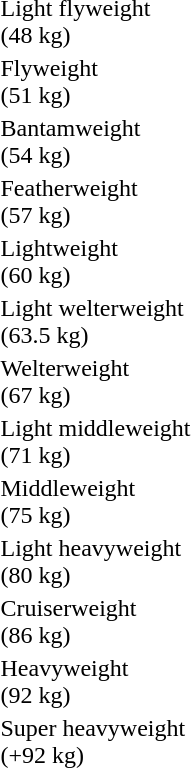<table>
<tr>
<td rowspan=2>Light flyweight<br>(48 kg)</td>
<td rowspan=2></td>
<td rowspan=2></td>
<td></td>
</tr>
<tr>
<td></td>
</tr>
<tr>
<td rowspan=2>Flyweight<br>(51 kg)</td>
<td rowspan=2></td>
<td rowspan=2></td>
<td></td>
</tr>
<tr>
<td></td>
</tr>
<tr>
<td rowspan=2>Bantamweight<br>(54 kg)</td>
<td rowspan=2></td>
<td rowspan=2></td>
<td></td>
</tr>
<tr>
<td></td>
</tr>
<tr>
<td rowspan=2>Featherweight<br>(57 kg)</td>
<td rowspan=2></td>
<td rowspan=2></td>
<td></td>
</tr>
<tr>
<td></td>
</tr>
<tr>
<td rowspan=2>Lightweight<br>(60 kg)</td>
<td rowspan=2></td>
<td rowspan=2></td>
<td></td>
</tr>
<tr>
<td></td>
</tr>
<tr>
<td rowspan=2>Light welterweight<br>(63.5 kg)</td>
<td rowspan=2></td>
<td rowspan=2></td>
<td></td>
</tr>
<tr>
<td></td>
</tr>
<tr>
<td rowspan=2>Welterweight<br>(67 kg)</td>
<td rowspan=2></td>
<td rowspan=2></td>
<td></td>
</tr>
<tr>
<td></td>
</tr>
<tr>
<td rowspan=2>Light middleweight<br>(71 kg)</td>
<td rowspan=2></td>
<td rowspan=2></td>
<td></td>
</tr>
<tr>
<td></td>
</tr>
<tr>
<td rowspan=2>Middleweight<br>(75 kg)</td>
<td rowspan=2></td>
<td rowspan=2></td>
<td></td>
</tr>
<tr>
<td></td>
</tr>
<tr>
<td rowspan=2>Light heavyweight<br>(80 kg)</td>
<td rowspan=2></td>
<td rowspan=2></td>
<td></td>
</tr>
<tr>
<td></td>
</tr>
<tr>
<td rowspan=2>Cruiserweight<br>(86 kg)</td>
<td rowspan=2></td>
<td rowspan=2></td>
<td></td>
</tr>
<tr>
<td></td>
</tr>
<tr>
<td rowspan=2>Heavyweight<br>(92 kg)</td>
<td rowspan=2></td>
<td rowspan=2></td>
<td></td>
</tr>
<tr>
<td></td>
</tr>
<tr>
<td rowspan=2>Super heavyweight<br>(+92 kg)</td>
<td rowspan=2></td>
<td rowspan=2></td>
<td></td>
</tr>
<tr>
<td></td>
</tr>
</table>
